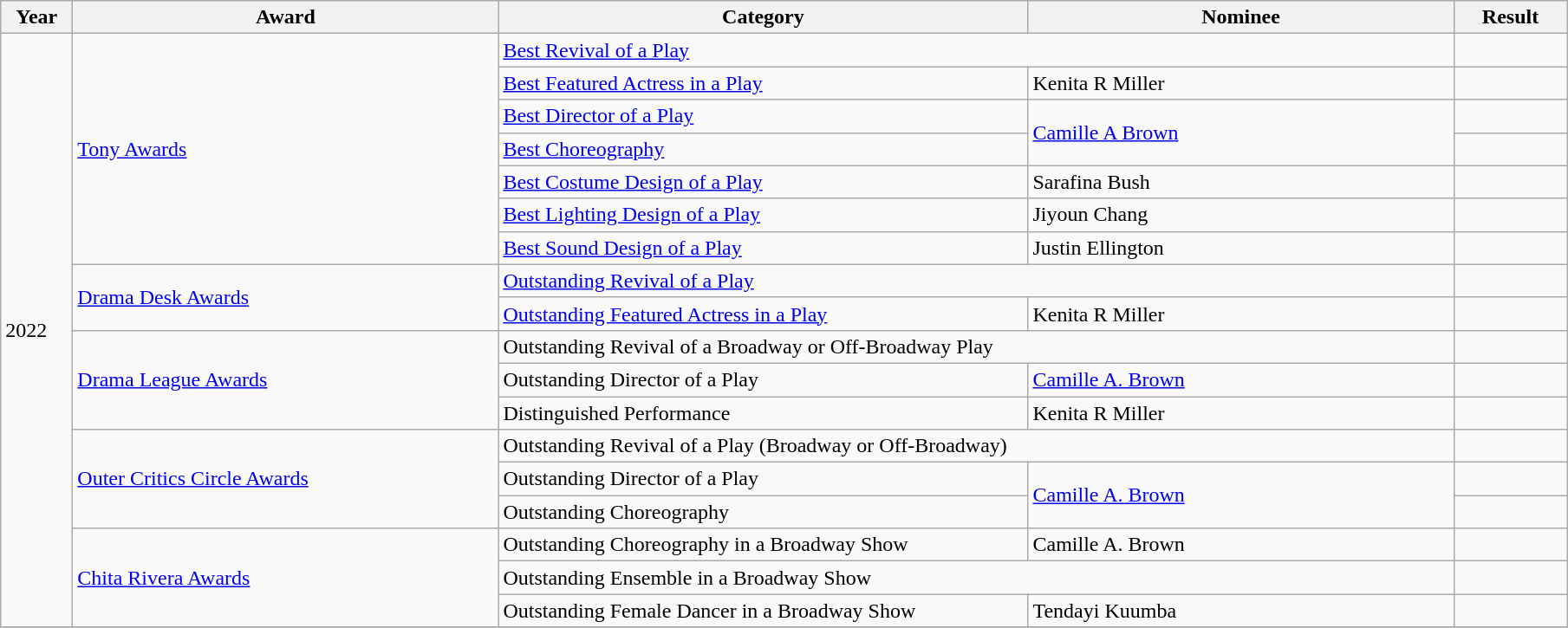<table class="wikitable">
<tr>
<th scope="col" style="width:3em;">Year</th>
<th scope="col" style="width:20em;">Award</th>
<th scope="col" style="width:25em;">Category</th>
<th scope="col" style="width:20em;">Nominee</th>
<th scope="col" style="width:5em;">Result</th>
</tr>
<tr>
<td rowspan="18">2022</td>
<td rowspan="7"><a href='#'>Tony Awards</a></td>
<td colspan="2"><a href='#'>Best Revival of a Play</a></td>
<td></td>
</tr>
<tr>
<td><a href='#'>Best Featured Actress in a Play</a></td>
<td>Kenita R Miller</td>
<td></td>
</tr>
<tr>
<td><a href='#'>Best Director of a Play</a></td>
<td rowspan="2"><a href='#'>Camille A Brown</a></td>
<td></td>
</tr>
<tr>
<td><a href='#'>Best Choreography</a></td>
<td></td>
</tr>
<tr>
<td><a href='#'>Best Costume Design of a Play</a></td>
<td>Sarafina Bush</td>
<td></td>
</tr>
<tr>
<td><a href='#'>Best Lighting Design of a Play</a></td>
<td>Jiyoun Chang</td>
<td></td>
</tr>
<tr>
<td><a href='#'>Best Sound Design of a Play</a></td>
<td>Justin Ellington</td>
<td></td>
</tr>
<tr>
<td rowspan="2"><a href='#'>Drama Desk Awards</a></td>
<td colspan="2"><a href='#'>Outstanding Revival of a Play</a></td>
<td></td>
</tr>
<tr>
<td><a href='#'>Outstanding Featured Actress in a Play</a></td>
<td>Kenita R Miller</td>
<td></td>
</tr>
<tr>
<td rowspan="3"><a href='#'>Drama League Awards</a></td>
<td colspan="2">Outstanding Revival of a Broadway or Off-Broadway Play</td>
<td></td>
</tr>
<tr>
<td>Outstanding Director of a Play</td>
<td><a href='#'>Camille A. Brown</a></td>
<td></td>
</tr>
<tr>
<td>Distinguished Performance</td>
<td>Kenita R Miller</td>
<td></td>
</tr>
<tr>
<td rowspan="3"><a href='#'>Outer Critics Circle Awards</a></td>
<td colspan="2">Outstanding Revival of a Play (Broadway or Off-Broadway)</td>
<td></td>
</tr>
<tr>
<td>Outstanding Director of a Play</td>
<td rowspan="2"><a href='#'>Camille A. Brown</a></td>
<td></td>
</tr>
<tr>
<td>Outstanding Choreography</td>
<td></td>
</tr>
<tr>
<td rowspan=3><a href='#'>Chita Rivera Awards</a></td>
<td>Outstanding Choreography in a Broadway Show</td>
<td>Camille A. Brown</td>
<td></td>
</tr>
<tr>
<td colspan=2>Outstanding Ensemble in a Broadway Show</td>
<td></td>
</tr>
<tr>
<td>Outstanding Female Dancer in a Broadway Show</td>
<td>Tendayi Kuumba</td>
<td></td>
</tr>
<tr>
</tr>
</table>
